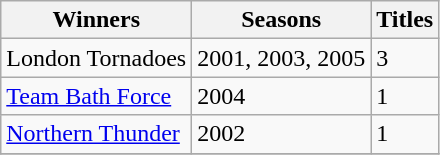<table class="wikitable collapsible">
<tr>
<th>Winners</th>
<th>Seasons</th>
<th>Titles</th>
</tr>
<tr>
<td>London Tornadoes</td>
<td>2001, 2003, 2005</td>
<td>3</td>
</tr>
<tr>
<td><a href='#'>Team Bath Force</a></td>
<td>2004</td>
<td>1</td>
</tr>
<tr>
<td><a href='#'>Northern Thunder</a></td>
<td>2002</td>
<td>1</td>
</tr>
<tr>
</tr>
</table>
